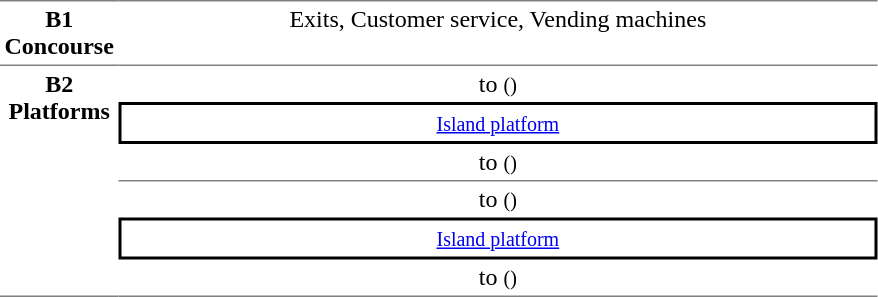<table table border=0 cellspacing=0 cellpadding=3>
<tr>
<td style="border-top:solid 1px gray;text-align:center" valign=top><strong>B1<br>Concourse</strong></td>
<td style="border-top:solid 1px gray;text-align:center;" valign=top width=500>Exits, Customer service, Vending machines</td>
</tr>
<tr>
<td style="border-bottom:solid 1px gray; border-top:solid 1px gray;text-align:center" rowspan="6" valign=top><strong>B2<br>Platforms</strong></td>
<td style="border-top:solid 1px gray;text-align:center;">  to  <small>()</small></td>
</tr>
<tr>
<td style="border-right:solid 2px black;border-left:solid 2px black;border-top:solid 2px black;border-bottom:solid 2px black;text-align:center;" colspan=2><small><a href='#'>Island platform</a></small></td>
</tr>
<tr>
<td style="border-bottom:solid 1px gray;text-align:center;">  to  <small>()</small></td>
</tr>
<tr>
<td style="text-align:center;"> to  <small>()</small> </td>
</tr>
<tr>
<td style="border-right:solid 2px black;border-left:solid 2px black;border-top:solid 2px black;border-bottom:solid 2px black;text-align:center;" colspan=2><small><a href='#'>Island platform</a></small></td>
</tr>
<tr>
<td style="border-bottom:solid 1px gray;text-align:center;"> to  <small>()</small> </td>
</tr>
</table>
